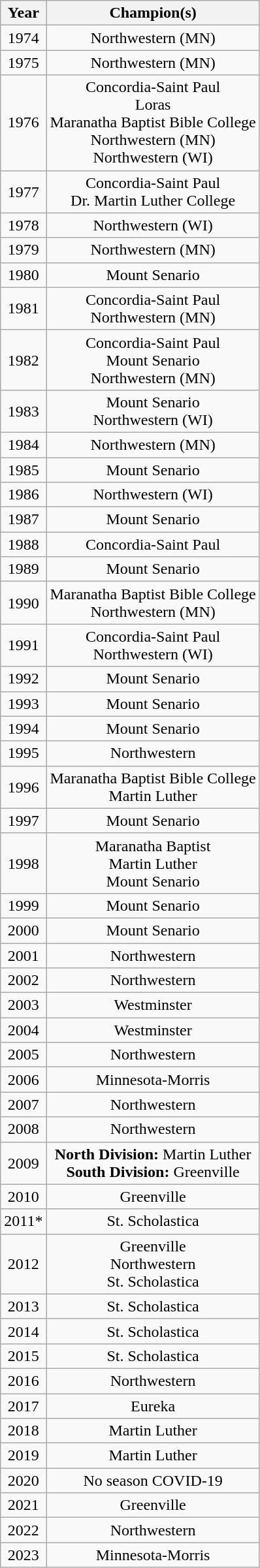<table class="wikitable" style="text-align: center">
<tr>
<th>Year</th>
<th>Champion(s)</th>
</tr>
<tr>
<td>1974</td>
<td>Northwestern (MN)</td>
</tr>
<tr>
<td>1975</td>
<td>Northwestern (MN)</td>
</tr>
<tr>
<td>1976</td>
<td>Concordia-Saint Paul <br>  Loras <br>  Maranatha Baptist Bible College<br> Northwestern (MN) <br> Northwestern (WI)</td>
</tr>
<tr>
<td>1977</td>
<td>Concordia-Saint Paul <br> Dr. Martin Luther College</td>
</tr>
<tr>
<td>1978</td>
<td>Northwestern (WI)</td>
</tr>
<tr>
<td>1979</td>
<td>Northwestern (MN)</td>
</tr>
<tr>
<td>1980</td>
<td>Mount Senario</td>
</tr>
<tr>
<td>1981</td>
<td>Concordia-Saint Paul <br> Northwestern (MN)</td>
</tr>
<tr>
<td>1982</td>
<td>Concordia-Saint Paul <br> Mount Senario <br> Northwestern (MN)</td>
</tr>
<tr>
<td>1983</td>
<td>Mount Senario <br> Northwestern (WI)</td>
</tr>
<tr>
<td>1984</td>
<td>Northwestern (MN)</td>
</tr>
<tr>
<td>1985</td>
<td>Mount Senario</td>
</tr>
<tr>
<td>1986</td>
<td>Northwestern (WI)</td>
</tr>
<tr>
<td>1987</td>
<td>Mount Senario</td>
</tr>
<tr>
<td>1988</td>
<td>Concordia-Saint Paul</td>
</tr>
<tr>
<td>1989</td>
<td>Mount Senario</td>
</tr>
<tr>
<td>1990</td>
<td>Maranatha Baptist Bible College <br> Northwestern (MN)</td>
</tr>
<tr>
<td>1991</td>
<td>Concordia-Saint Paul <br> Northwestern (WI)</td>
</tr>
<tr>
<td>1992</td>
<td>Mount Senario</td>
</tr>
<tr>
<td>1993</td>
<td>Mount Senario</td>
</tr>
<tr>
<td>1994</td>
<td>Mount Senario</td>
</tr>
<tr>
<td>1995</td>
<td>Northwestern</td>
</tr>
<tr>
<td>1996</td>
<td>Maranatha Baptist Bible College <br> Martin Luther</td>
</tr>
<tr>
<td>1997</td>
<td>Mount Senario</td>
</tr>
<tr>
<td>1998</td>
<td>Maranatha Baptist <br> Martin Luther <br> Mount Senario</td>
</tr>
<tr>
<td>1999</td>
<td>Mount Senario</td>
</tr>
<tr>
<td>2000</td>
<td>Mount Senario</td>
</tr>
<tr>
<td>2001</td>
<td>Northwestern</td>
</tr>
<tr>
<td>2002</td>
<td>Northwestern</td>
</tr>
<tr>
<td>2003</td>
<td>Westminster</td>
</tr>
<tr>
<td>2004</td>
<td>Westminster</td>
</tr>
<tr>
<td>2005</td>
<td>Northwestern</td>
</tr>
<tr>
<td>2006</td>
<td>Minnesota-Morris</td>
</tr>
<tr>
<td>2007</td>
<td>Northwestern</td>
</tr>
<tr>
<td>2008</td>
<td>Northwestern</td>
</tr>
<tr>
<td>2009</td>
<td><strong>North Division:</strong> Martin Luther <br> <strong>South Division:</strong> Greenville</td>
</tr>
<tr>
<td>2010</td>
<td>Greenville</td>
</tr>
<tr>
<td>2011*</td>
<td>St. Scholastica</td>
</tr>
<tr>
<td>2012</td>
<td>Greenville <br>Northwestern<br>St. Scholastica</td>
</tr>
<tr>
<td>2013</td>
<td>St. Scholastica</td>
</tr>
<tr>
<td>2014</td>
<td>St. Scholastica</td>
</tr>
<tr>
<td>2015</td>
<td>St. Scholastica</td>
</tr>
<tr>
<td>2016</td>
<td>Northwestern</td>
</tr>
<tr>
<td>2017</td>
<td>Eureka</td>
</tr>
<tr>
<td>2018</td>
<td>Martin Luther</td>
</tr>
<tr>
<td>2019</td>
<td>Martin Luther</td>
</tr>
<tr>
<td>2020</td>
<td>No season COVID-19</td>
</tr>
<tr>
<td>2021</td>
<td>Greenville</td>
</tr>
<tr>
<td>2022</td>
<td>Northwestern</td>
</tr>
<tr>
<td>2023</td>
<td>Minnesota-Morris</td>
</tr>
</table>
